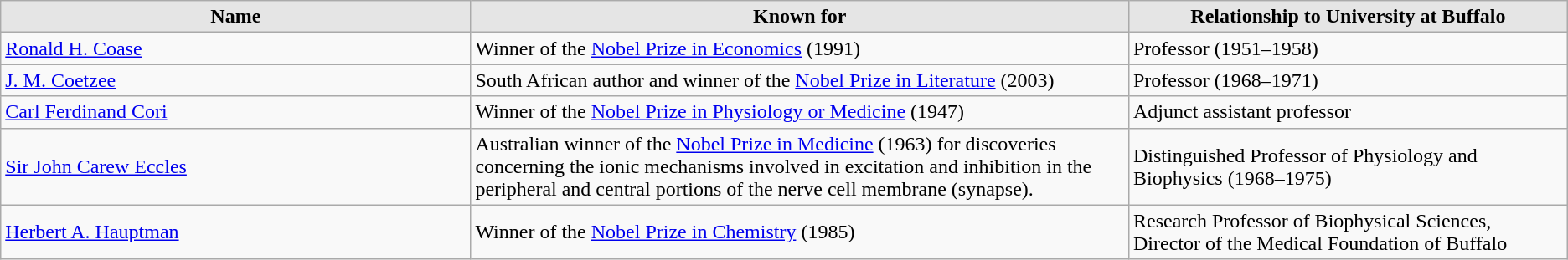<table class="wikitable">
<tr>
<th style="background:#e5e5e5; width:30%;">Name</th>
<th style="background:#e5e5e5; width:42%;">Known for</th>
<th style="background:#e5e5e5; width:28%;">Relationship to University at Buffalo</th>
</tr>
<tr>
<td><a href='#'>Ronald H. Coase</a></td>
<td>Winner of the <a href='#'>Nobel Prize in Economics</a> (1991)</td>
<td>Professor (1951–1958)</td>
</tr>
<tr>
<td><a href='#'>J. M. Coetzee</a></td>
<td>South African author and winner of the <a href='#'>Nobel Prize in Literature</a> (2003)</td>
<td>Professor (1968–1971)</td>
</tr>
<tr>
<td><a href='#'>Carl Ferdinand Cori</a></td>
<td>Winner of the <a href='#'>Nobel Prize in Physiology or Medicine</a> (1947)</td>
<td>Adjunct assistant professor</td>
</tr>
<tr>
<td><a href='#'>Sir John Carew Eccles</a></td>
<td>Australian winner of the <a href='#'>Nobel Prize in Medicine</a> (1963) for discoveries concerning the ionic mechanisms involved in excitation and inhibition in the peripheral and central portions of the nerve cell membrane (synapse).</td>
<td>Distinguished Professor of Physiology and Biophysics (1968–1975)</td>
</tr>
<tr>
<td><a href='#'>Herbert A. Hauptman</a></td>
<td>Winner of the <a href='#'>Nobel Prize in Chemistry</a> (1985)</td>
<td>Research Professor of Biophysical Sciences, Director of the Medical Foundation of Buffalo</td>
</tr>
</table>
